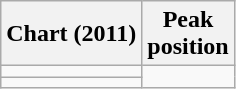<table class="wikitable">
<tr>
<th>Chart (2011)</th>
<th>Peak<br>position</th>
</tr>
<tr>
<td></td>
</tr>
<tr>
<td></td>
</tr>
</table>
